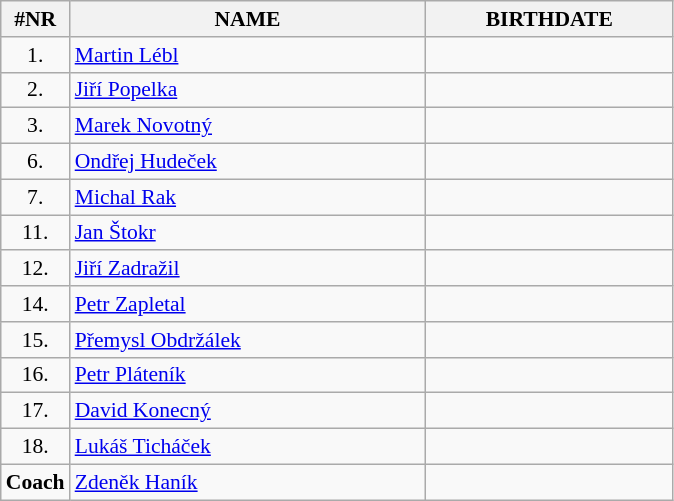<table class="wikitable" style="border-collapse: collapse; font-size: 90%;">
<tr>
<th>#NR</th>
<th align="left" style="width: 16em">NAME</th>
<th align="center" style="width: 11em">BIRTHDATE</th>
</tr>
<tr>
<td align="center">1.</td>
<td><a href='#'>Martin Lébl</a></td>
<td align="center"></td>
</tr>
<tr>
<td align="center">2.</td>
<td><a href='#'>Jiří Popelka</a></td>
<td align="center"></td>
</tr>
<tr>
<td align="center">3.</td>
<td><a href='#'>Marek Novotný</a></td>
<td align="center"></td>
</tr>
<tr>
<td align="center">6.</td>
<td><a href='#'>Ondřej Hudeček</a></td>
<td align="center"></td>
</tr>
<tr>
<td align="center">7.</td>
<td><a href='#'>Michal Rak</a></td>
<td align="center"></td>
</tr>
<tr>
<td align="center">11.</td>
<td><a href='#'>Jan Štokr</a></td>
<td align="center"></td>
</tr>
<tr>
<td align="center">12.</td>
<td><a href='#'>Jiří Zadražil</a></td>
<td align="center"></td>
</tr>
<tr>
<td align="center">14.</td>
<td><a href='#'>Petr Zapletal</a></td>
<td align="center"></td>
</tr>
<tr>
<td align="center">15.</td>
<td><a href='#'>Přemysl Obdržálek</a></td>
<td align="center"></td>
</tr>
<tr>
<td align="center">16.</td>
<td><a href='#'>Petr Pláteník</a></td>
<td align="center"></td>
</tr>
<tr>
<td align="center">17.</td>
<td><a href='#'>David Konecný</a></td>
<td align="center"></td>
</tr>
<tr>
<td align="center">18.</td>
<td><a href='#'>Lukáš Ticháček</a></td>
<td align="center"></td>
</tr>
<tr>
<td align="center"><strong>Coach</strong></td>
<td><a href='#'>Zdeněk Haník</a></td>
<td align="center"></td>
</tr>
</table>
